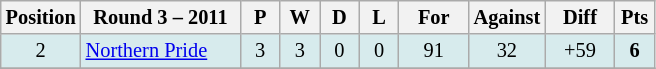<table class="wikitable" style="text-align:center; font-size:85%;">
<tr>
<th width=40 abbr="Position">Position</th>
<th width=100>Round 3 – 2011</th>
<th width=20 abbr="Played">P</th>
<th width=20 abbr="Won">W</th>
<th width=20 abbr="Drawn">D</th>
<th width=20 abbr="Lost">L</th>
<th width=40 abbr="Points for">For</th>
<th width=40 abbr="Points against">Against</th>
<th width=40 abbr="Points difference">Diff</th>
<th width=20 abbr="Points">Pts</th>
</tr>
<tr style="background: #d7ebed;">
<td>2</td>
<td style="text-align:left;"> <a href='#'>Northern Pride</a></td>
<td>3</td>
<td>3</td>
<td>0</td>
<td>0</td>
<td>91</td>
<td>32</td>
<td>+59</td>
<td><strong>6</strong></td>
</tr>
<tr>
</tr>
</table>
